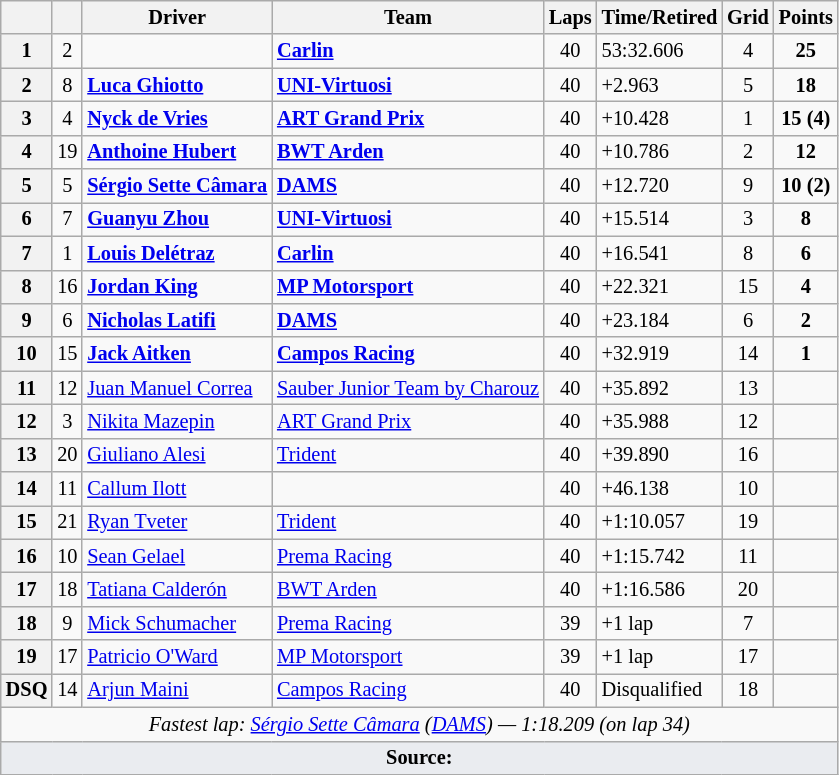<table class="wikitable" style="font-size: 85%;">
<tr>
<th></th>
<th></th>
<th>Driver</th>
<th>Team</th>
<th>Laps</th>
<th>Time/Retired</th>
<th>Grid</th>
<th>Points</th>
</tr>
<tr>
<th>1</th>
<td align="center">2</td>
<td></td>
<td><strong><a href='#'>Carlin</a></strong></td>
<td align="center">40</td>
<td>53:32.606</td>
<td align="center">4</td>
<td align="center"><strong>25</strong></td>
</tr>
<tr>
<th>2</th>
<td align="center">8</td>
<td> <strong><a href='#'>Luca Ghiotto</a></strong></td>
<td><strong><a href='#'>UNI-Virtuosi</a></strong></td>
<td align="center">40</td>
<td>+2.963</td>
<td align="center">5</td>
<td align="center"><strong>18</strong></td>
</tr>
<tr>
<th>3</th>
<td align="center">4</td>
<td> <strong><a href='#'>Nyck de Vries</a></strong></td>
<td><strong><a href='#'>ART Grand Prix</a></strong></td>
<td align="center">40</td>
<td>+10.428</td>
<td align="center">1</td>
<td align="center"><strong>15 (4)</strong></td>
</tr>
<tr>
<th>4</th>
<td align="center">19</td>
<td> <strong><a href='#'>Anthoine Hubert</a></strong></td>
<td><strong><a href='#'>BWT Arden</a></strong></td>
<td align="center">40</td>
<td>+10.786</td>
<td align="center">2</td>
<td align="center"><strong>12</strong></td>
</tr>
<tr>
<th>5</th>
<td align="center">5</td>
<td> <strong><a href='#'>Sérgio Sette Câmara</a></strong></td>
<td><strong><a href='#'>DAMS</a></strong></td>
<td align="center">40</td>
<td>+12.720</td>
<td align="center">9</td>
<td align="center"><strong>10 (2)</strong></td>
</tr>
<tr>
<th>6</th>
<td align="center">7</td>
<td> <strong><a href='#'>Guanyu Zhou</a></strong></td>
<td><strong><a href='#'>UNI-Virtuosi</a></strong></td>
<td align="center">40</td>
<td>+15.514</td>
<td align="center">3</td>
<td align="center"><strong>8</strong></td>
</tr>
<tr>
<th>7</th>
<td align="center">1</td>
<td> <strong><a href='#'>Louis Delétraz</a></strong></td>
<td><strong><a href='#'>Carlin</a></strong></td>
<td align="center">40</td>
<td>+16.541</td>
<td align="center">8</td>
<td align="center"><strong>6</strong></td>
</tr>
<tr>
<th>8</th>
<td align="center">16</td>
<td> <strong><a href='#'>Jordan King</a></strong></td>
<td><strong><a href='#'>MP Motorsport</a></strong></td>
<td align="center">40</td>
<td>+22.321</td>
<td align="center">15</td>
<td align="center"><strong>4</strong></td>
</tr>
<tr>
<th>9</th>
<td align="center">6</td>
<td> <strong><a href='#'>Nicholas Latifi</a></strong></td>
<td><strong><a href='#'>DAMS</a></strong></td>
<td align="center">40</td>
<td>+23.184</td>
<td align="center">6</td>
<td align="center"><strong>2</strong></td>
</tr>
<tr>
<th>10</th>
<td align="center">15</td>
<td> <strong><a href='#'>Jack Aitken</a></strong></td>
<td><strong><a href='#'>Campos Racing</a></strong></td>
<td align="center">40</td>
<td>+32.919</td>
<td align="center">14</td>
<td align="center"><strong>1</strong></td>
</tr>
<tr>
<th>11</th>
<td align="center">12</td>
<td> <a href='#'>Juan Manuel Correa</a></td>
<td><a href='#'>Sauber Junior Team by Charouz</a></td>
<td align="center">40</td>
<td>+35.892</td>
<td align="center">13</td>
<td align="center"></td>
</tr>
<tr>
<th>12</th>
<td align="center">3</td>
<td> <a href='#'>Nikita Mazepin</a></td>
<td><a href='#'>ART Grand Prix</a></td>
<td align="center">40</td>
<td>+35.988</td>
<td align="center">12</td>
<td align="center"></td>
</tr>
<tr>
<th>13</th>
<td align="center">20</td>
<td> <a href='#'>Giuliano Alesi</a></td>
<td><a href='#'>Trident</a></td>
<td align="center">40</td>
<td>+39.890</td>
<td align="center">16</td>
<td align="center"></td>
</tr>
<tr>
<th>14</th>
<td align="center">11</td>
<td> <a href='#'>Callum Ilott</a></td>
<td></td>
<td align="center">40</td>
<td>+46.138</td>
<td align="center">10</td>
<td align="center"></td>
</tr>
<tr>
<th>15</th>
<td align="center">21</td>
<td> <a href='#'>Ryan Tveter</a></td>
<td><a href='#'>Trident</a></td>
<td align="center">40</td>
<td>+1:10.057</td>
<td align="center">19</td>
<td align="center"></td>
</tr>
<tr>
<th>16</th>
<td align="center">10</td>
<td> <a href='#'>Sean Gelael</a></td>
<td><a href='#'>Prema Racing</a></td>
<td align="center">40</td>
<td>+1:15.742</td>
<td align="center">11</td>
<td align="center"></td>
</tr>
<tr>
<th>17</th>
<td align="center">18</td>
<td> <a href='#'>Tatiana Calderón</a></td>
<td><a href='#'>BWT Arden</a></td>
<td align="center">40</td>
<td>+1:16.586</td>
<td align="center">20</td>
<td align="center"></td>
</tr>
<tr>
<th>18</th>
<td align="center">9</td>
<td> <a href='#'>Mick Schumacher</a></td>
<td><a href='#'>Prema Racing</a></td>
<td align="center">39</td>
<td>+1 lap</td>
<td align="center">7</td>
<td align="center"></td>
</tr>
<tr>
<th>19</th>
<td align="center">17</td>
<td> <a href='#'>Patricio O'Ward</a></td>
<td><a href='#'>MP Motorsport</a></td>
<td align="center">39</td>
<td>+1 lap</td>
<td align="center">17</td>
<td align="center"></td>
</tr>
<tr>
<th>DSQ</th>
<td align="center">14</td>
<td> <a href='#'>Arjun Maini</a></td>
<td><a href='#'>Campos Racing</a></td>
<td align="center">40</td>
<td>Disqualified</td>
<td align="center">18</td>
<td align="center"></td>
</tr>
<tr>
<td colspan="8" align="center"><em>Fastest lap: <a href='#'>Sérgio Sette Câmara</a> (<a href='#'>DAMS</a>) — 1:18.209 (on lap 34)</em></td>
</tr>
<tr>
<td style="background:#eaecf0; text-align:center;" colspan="8"><strong>Source:</strong></td>
</tr>
</table>
